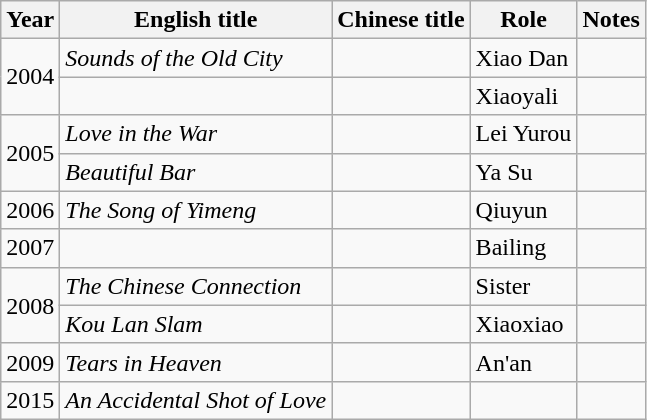<table class="wikitable">
<tr>
<th>Year</th>
<th>English title</th>
<th>Chinese title</th>
<th>Role</th>
<th>Notes</th>
</tr>
<tr>
<td rowspan="2">2004</td>
<td><em>Sounds of the Old City</em></td>
<td></td>
<td>Xiao Dan</td>
<td></td>
</tr>
<tr>
<td></td>
<td></td>
<td>Xiaoyali</td>
<td></td>
</tr>
<tr>
<td rowspan="2">2005</td>
<td><em>Love in the War</em></td>
<td></td>
<td>Lei Yurou</td>
<td></td>
</tr>
<tr>
<td><em>Beautiful Bar</em></td>
<td></td>
<td>Ya Su</td>
<td></td>
</tr>
<tr>
<td>2006</td>
<td><em>The Song of Yimeng</em></td>
<td></td>
<td>Qiuyun</td>
<td></td>
</tr>
<tr>
<td>2007</td>
<td></td>
<td></td>
<td>Bailing</td>
<td></td>
</tr>
<tr>
<td rowspan="2">2008</td>
<td><em>The Chinese Connection</em></td>
<td></td>
<td>Sister</td>
<td></td>
</tr>
<tr>
<td><em>Kou Lan Slam</em></td>
<td></td>
<td>Xiaoxiao</td>
<td></td>
</tr>
<tr>
<td>2009</td>
<td><em>Tears in Heaven</em></td>
<td></td>
<td>An'an</td>
<td></td>
</tr>
<tr>
<td>2015</td>
<td><em>An Accidental Shot of Love</em></td>
<td></td>
<td></td>
<td></td>
</tr>
</table>
